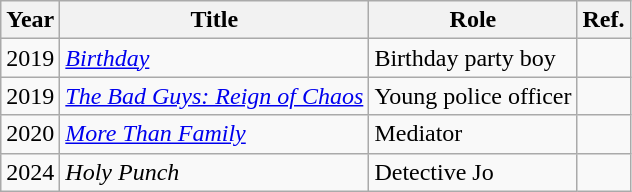<table class="wikitable">
<tr>
<th>Year</th>
<th>Title</th>
<th>Role</th>
<th>Ref.</th>
</tr>
<tr>
<td>2019</td>
<td><em><a href='#'>Birthday</a></em></td>
<td>Birthday party boy</td>
<td></td>
</tr>
<tr>
<td>2019</td>
<td><em><a href='#'>The Bad Guys: Reign of Chaos</a></em></td>
<td>Young police officer</td>
<td></td>
</tr>
<tr>
<td>2020</td>
<td><em><a href='#'>More Than Family</a></em></td>
<td>Mediator</td>
<td></td>
</tr>
<tr>
<td>2024</td>
<td><em>Holy Punch</em></td>
<td>Detective Jo</td>
<td></td>
</tr>
</table>
